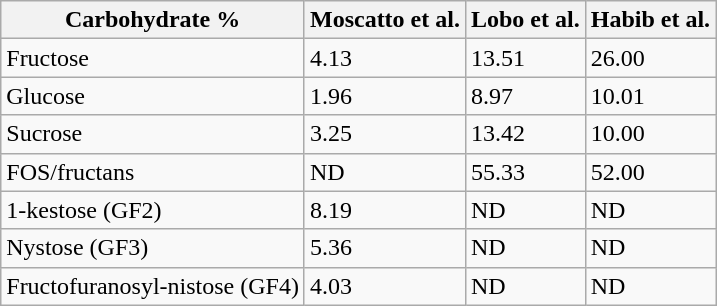<table class="wikitable">
<tr>
<th>Carbohydrate %</th>
<th>Moscatto et al.</th>
<th>Lobo et al.</th>
<th>Habib et al.</th>
</tr>
<tr>
<td>Fructose</td>
<td>4.13</td>
<td>13.51</td>
<td>26.00</td>
</tr>
<tr>
<td>Glucose</td>
<td>1.96</td>
<td>8.97</td>
<td>10.01</td>
</tr>
<tr>
<td>Sucrose</td>
<td>3.25</td>
<td>13.42</td>
<td>10.00</td>
</tr>
<tr>
<td>FOS/fructans</td>
<td>ND</td>
<td>55.33</td>
<td>52.00</td>
</tr>
<tr>
<td>1-kestose (GF2)</td>
<td>8.19</td>
<td>ND</td>
<td>ND</td>
</tr>
<tr>
<td>Nystose (GF3)</td>
<td>5.36</td>
<td>ND</td>
<td>ND</td>
</tr>
<tr>
<td>Fructofuranosyl-nistose (GF4)</td>
<td>4.03</td>
<td>ND</td>
<td>ND</td>
</tr>
</table>
